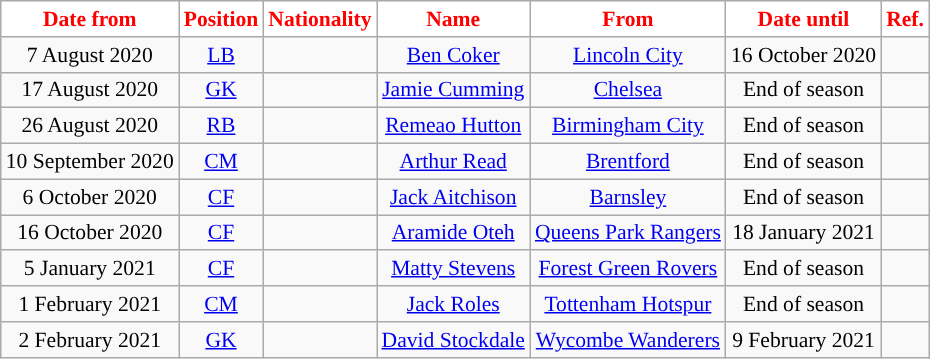<table class="wikitable"  style="text-align:center; font-size:90%; ">
<tr>
<th style="background:white; color:red; ">Date from</th>
<th style="background:white; color:red; ">Position</th>
<th style="background:white; color:red; ">Nationality</th>
<th style="background:white; color:red; ">Name</th>
<th style="background:white; color:red; ">From</th>
<th style="background:white; color:red; ">Date until</th>
<th style="background:white; color:red; ">Ref.</th>
</tr>
<tr>
<td>7 August 2020</td>
<td><a href='#'>LB</a></td>
<td></td>
<td><a href='#'>Ben Coker</a></td>
<td> <a href='#'>Lincoln City</a></td>
<td>16 October 2020</td>
<td></td>
</tr>
<tr>
<td>17 August 2020</td>
<td><a href='#'>GK</a></td>
<td></td>
<td><a href='#'>Jamie Cumming</a></td>
<td> <a href='#'>Chelsea</a></td>
<td>End of season</td>
<td></td>
</tr>
<tr>
<td>26 August 2020</td>
<td><a href='#'>RB</a></td>
<td></td>
<td><a href='#'>Remeao Hutton</a></td>
<td> <a href='#'>Birmingham City</a></td>
<td>End of season</td>
<td></td>
</tr>
<tr>
<td>10 September 2020</td>
<td><a href='#'>CM</a></td>
<td></td>
<td><a href='#'>Arthur Read</a></td>
<td> <a href='#'>Brentford</a></td>
<td>End of season</td>
<td></td>
</tr>
<tr>
<td>6 October 2020</td>
<td><a href='#'>CF</a></td>
<td></td>
<td><a href='#'>Jack Aitchison</a></td>
<td> <a href='#'>Barnsley</a></td>
<td>End of season</td>
<td></td>
</tr>
<tr>
<td>16 October 2020</td>
<td><a href='#'>CF</a></td>
<td></td>
<td><a href='#'>Aramide Oteh</a></td>
<td> <a href='#'>Queens Park Rangers</a></td>
<td>18 January 2021</td>
<td></td>
</tr>
<tr>
<td>5 January 2021</td>
<td><a href='#'>CF</a></td>
<td></td>
<td><a href='#'>Matty Stevens</a></td>
<td> <a href='#'>Forest Green Rovers</a></td>
<td>End of season</td>
<td></td>
</tr>
<tr>
<td>1 February 2021</td>
<td><a href='#'>CM</a></td>
<td></td>
<td><a href='#'>Jack Roles</a></td>
<td> <a href='#'>Tottenham Hotspur</a></td>
<td>End of season</td>
<td></td>
</tr>
<tr>
<td>2 February 2021</td>
<td><a href='#'>GK</a></td>
<td></td>
<td><a href='#'>David Stockdale</a></td>
<td> <a href='#'>Wycombe Wanderers</a></td>
<td>9 February 2021</td>
<td></td>
</tr>
</table>
